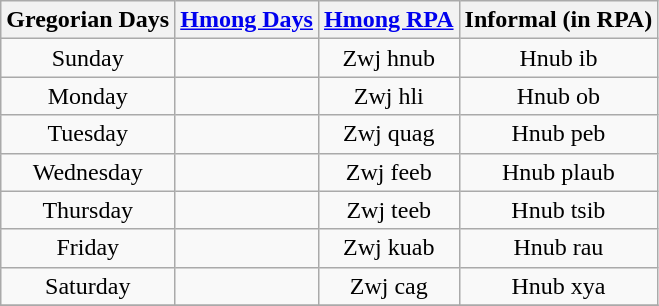<table class="wikitable">
<tr>
<th>Gregorian Days</th>
<th><a href='#'>Hmong Days</a></th>
<th><a href='#'>Hmong RPA</a></th>
<th>Informal (in RPA)</th>
</tr>
<tr align="center">
<td>Sunday</td>
<td></td>
<td>Zwj hnub</td>
<td>Hnub ib</td>
</tr>
<tr align="center">
<td>Monday</td>
<td></td>
<td>Zwj hli</td>
<td>Hnub ob</td>
</tr>
<tr align="center">
<td>Tuesday</td>
<td></td>
<td>Zwj quag</td>
<td>Hnub peb</td>
</tr>
<tr align="center">
<td>Wednesday</td>
<td></td>
<td>Zwj feeb</td>
<td>Hnub plaub</td>
</tr>
<tr align="center">
<td>Thursday</td>
<td></td>
<td>Zwj teeb</td>
<td>Hnub tsib</td>
</tr>
<tr align="center">
<td>Friday</td>
<td></td>
<td>Zwj kuab</td>
<td>Hnub rau</td>
</tr>
<tr align="center">
<td>Saturday</td>
<td></td>
<td>Zwj cag</td>
<td>Hnub xya</td>
</tr>
<tr align="center">
</tr>
</table>
